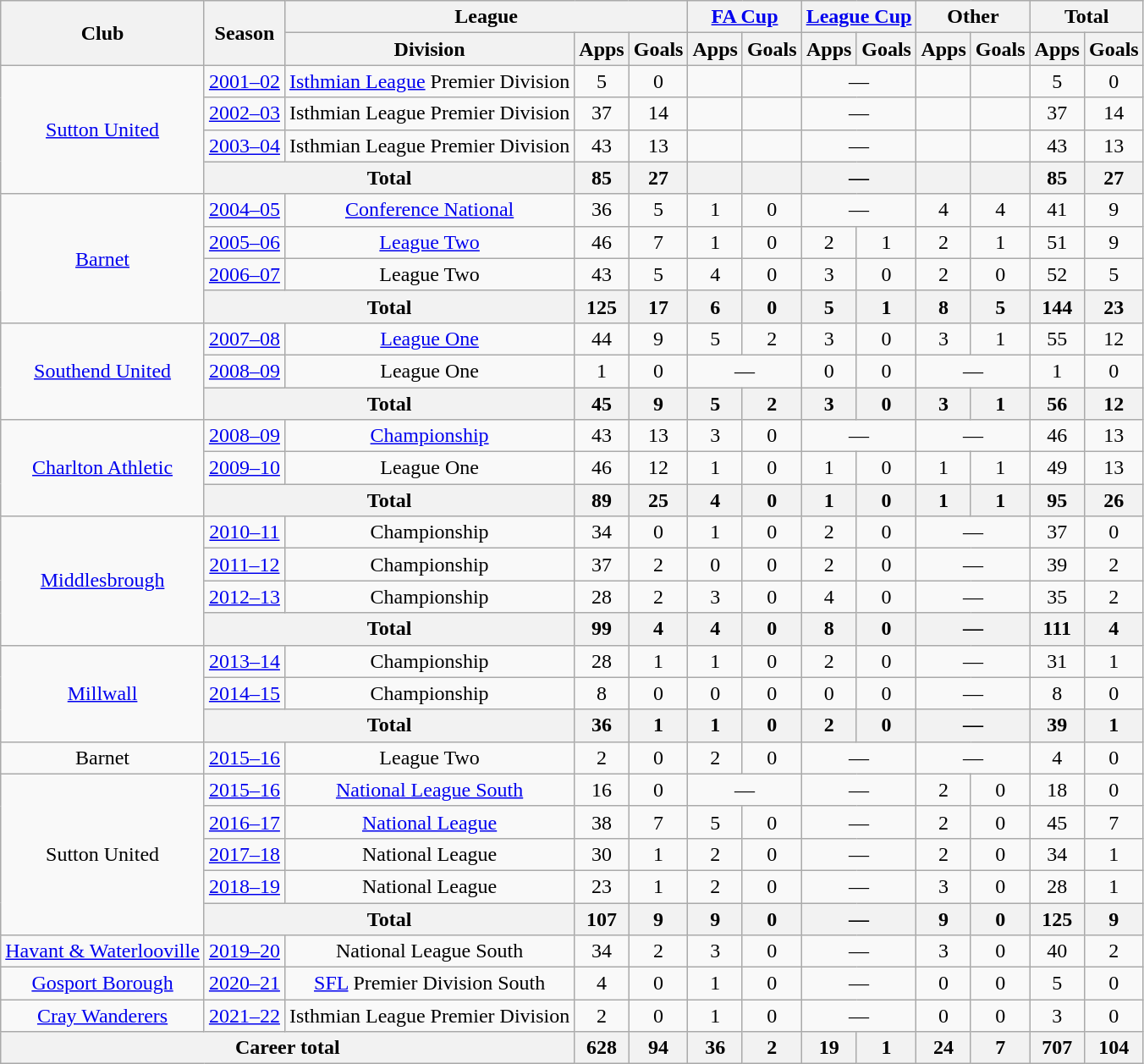<table class=wikitable style="text-align: center;">
<tr>
<th rowspan=2>Club</th>
<th rowspan=2>Season</th>
<th colspan=3>League</th>
<th colspan=2><a href='#'>FA Cup</a></th>
<th colspan=2><a href='#'>League Cup</a></th>
<th colspan=2>Other</th>
<th colspan=2>Total</th>
</tr>
<tr>
<th>Division</th>
<th>Apps</th>
<th>Goals</th>
<th>Apps</th>
<th>Goals</th>
<th>Apps</th>
<th>Goals</th>
<th>Apps</th>
<th>Goals</th>
<th>Apps</th>
<th>Goals</th>
</tr>
<tr>
<td rowspan=4><a href='#'>Sutton United</a></td>
<td><a href='#'>2001–02</a></td>
<td><a href='#'>Isthmian League</a> Premier Division</td>
<td>5</td>
<td>0</td>
<td></td>
<td></td>
<td colspan=2>—</td>
<td></td>
<td></td>
<td>5</td>
<td>0</td>
</tr>
<tr>
<td><a href='#'>2002–03</a></td>
<td>Isthmian League Premier Division</td>
<td>37</td>
<td>14</td>
<td></td>
<td></td>
<td colspan=2>—</td>
<td></td>
<td></td>
<td>37</td>
<td>14</td>
</tr>
<tr>
<td><a href='#'>2003–04</a></td>
<td>Isthmian League Premier Division</td>
<td>43</td>
<td>13</td>
<td></td>
<td></td>
<td colspan=2>—</td>
<td></td>
<td></td>
<td>43</td>
<td>13</td>
</tr>
<tr>
<th colspan=2>Total</th>
<th>85</th>
<th>27</th>
<th></th>
<th></th>
<th colspan=2>—</th>
<th></th>
<th></th>
<th>85</th>
<th>27</th>
</tr>
<tr>
<td rowspan=4><a href='#'>Barnet</a></td>
<td><a href='#'>2004–05</a></td>
<td><a href='#'>Conference National</a></td>
<td>36</td>
<td>5</td>
<td>1</td>
<td>0</td>
<td colspan=2>—</td>
<td>4</td>
<td>4</td>
<td>41</td>
<td>9</td>
</tr>
<tr>
<td><a href='#'>2005–06</a></td>
<td><a href='#'>League Two</a></td>
<td>46</td>
<td>7</td>
<td>1</td>
<td>0</td>
<td>2</td>
<td>1</td>
<td>2</td>
<td>1</td>
<td>51</td>
<td>9</td>
</tr>
<tr>
<td><a href='#'>2006–07</a></td>
<td>League Two</td>
<td>43</td>
<td>5</td>
<td>4</td>
<td>0</td>
<td>3</td>
<td>0</td>
<td>2</td>
<td>0</td>
<td>52</td>
<td>5</td>
</tr>
<tr>
<th colspan=2>Total</th>
<th>125</th>
<th>17</th>
<th>6</th>
<th>0</th>
<th>5</th>
<th>1</th>
<th>8</th>
<th>5</th>
<th>144</th>
<th>23</th>
</tr>
<tr>
<td rowspan=3><a href='#'>Southend United</a></td>
<td><a href='#'>2007–08</a></td>
<td><a href='#'>League One</a></td>
<td>44</td>
<td>9</td>
<td>5</td>
<td>2</td>
<td>3</td>
<td>0</td>
<td>3</td>
<td>1</td>
<td>55</td>
<td>12</td>
</tr>
<tr>
<td><a href='#'>2008–09</a></td>
<td>League One</td>
<td>1</td>
<td>0</td>
<td colspan=2>—</td>
<td>0</td>
<td>0</td>
<td colspan=2>—</td>
<td>1</td>
<td>0</td>
</tr>
<tr>
<th colspan=2>Total</th>
<th>45</th>
<th>9</th>
<th>5</th>
<th>2</th>
<th>3</th>
<th>0</th>
<th>3</th>
<th>1</th>
<th>56</th>
<th>12</th>
</tr>
<tr>
<td rowspan=3><a href='#'>Charlton Athletic</a></td>
<td><a href='#'>2008–09</a></td>
<td><a href='#'>Championship</a></td>
<td>43</td>
<td>13</td>
<td>3</td>
<td>0</td>
<td colspan=2>—</td>
<td colspan=2>—</td>
<td>46</td>
<td>13</td>
</tr>
<tr>
<td><a href='#'>2009–10</a></td>
<td>League One</td>
<td>46</td>
<td>12</td>
<td>1</td>
<td>0</td>
<td>1</td>
<td>0</td>
<td>1</td>
<td>1</td>
<td>49</td>
<td>13</td>
</tr>
<tr>
<th colspan=2>Total</th>
<th>89</th>
<th>25</th>
<th>4</th>
<th>0</th>
<th>1</th>
<th>0</th>
<th>1</th>
<th>1</th>
<th>95</th>
<th>26</th>
</tr>
<tr>
<td rowspan=4><a href='#'>Middlesbrough</a></td>
<td><a href='#'>2010–11</a></td>
<td>Championship</td>
<td>34</td>
<td>0</td>
<td>1</td>
<td>0</td>
<td>2</td>
<td>0</td>
<td colspan=2>—</td>
<td>37</td>
<td>0</td>
</tr>
<tr>
<td><a href='#'>2011–12</a></td>
<td>Championship</td>
<td>37</td>
<td>2</td>
<td>0</td>
<td>0</td>
<td>2</td>
<td>0</td>
<td colspan=2>—</td>
<td>39</td>
<td>2</td>
</tr>
<tr>
<td><a href='#'>2012–13</a></td>
<td>Championship</td>
<td>28</td>
<td>2</td>
<td>3</td>
<td>0</td>
<td>4</td>
<td>0</td>
<td colspan=2>—</td>
<td>35</td>
<td>2</td>
</tr>
<tr>
<th colspan=2>Total</th>
<th>99</th>
<th>4</th>
<th>4</th>
<th>0</th>
<th>8</th>
<th>0</th>
<th colspan=2>—</th>
<th>111</th>
<th>4</th>
</tr>
<tr>
<td rowspan=3><a href='#'>Millwall</a></td>
<td><a href='#'>2013–14</a></td>
<td>Championship</td>
<td>28</td>
<td>1</td>
<td>1</td>
<td>0</td>
<td>2</td>
<td>0</td>
<td colspan=2>—</td>
<td>31</td>
<td>1</td>
</tr>
<tr>
<td><a href='#'>2014–15</a></td>
<td>Championship</td>
<td>8</td>
<td>0</td>
<td>0</td>
<td>0</td>
<td>0</td>
<td>0</td>
<td colspan=2>—</td>
<td>8</td>
<td>0</td>
</tr>
<tr>
<th colspan=2>Total</th>
<th>36</th>
<th>1</th>
<th>1</th>
<th>0</th>
<th>2</th>
<th>0</th>
<th colspan=2>—</th>
<th>39</th>
<th>1</th>
</tr>
<tr>
<td>Barnet</td>
<td><a href='#'>2015–16</a></td>
<td>League Two</td>
<td>2</td>
<td>0</td>
<td>2</td>
<td>0</td>
<td colspan=2>—</td>
<td colspan=2>—</td>
<td>4</td>
<td>0</td>
</tr>
<tr>
<td rowspan=5>Sutton United</td>
<td><a href='#'>2015–16</a></td>
<td><a href='#'>National League South</a></td>
<td>16</td>
<td>0</td>
<td colspan=2>—</td>
<td colspan=2>—</td>
<td>2</td>
<td>0</td>
<td>18</td>
<td>0</td>
</tr>
<tr>
<td><a href='#'>2016–17</a></td>
<td><a href='#'>National League</a></td>
<td>38</td>
<td>7</td>
<td>5</td>
<td>0</td>
<td colspan=2>—</td>
<td>2</td>
<td>0</td>
<td>45</td>
<td>7</td>
</tr>
<tr>
<td><a href='#'>2017–18</a></td>
<td>National League</td>
<td>30</td>
<td>1</td>
<td>2</td>
<td>0</td>
<td colspan=2>—</td>
<td>2</td>
<td>0</td>
<td>34</td>
<td>1</td>
</tr>
<tr>
<td><a href='#'>2018–19</a></td>
<td>National League</td>
<td>23</td>
<td>1</td>
<td>2</td>
<td>0</td>
<td colspan=2>—</td>
<td>3</td>
<td>0</td>
<td>28</td>
<td>1</td>
</tr>
<tr>
<th colspan=2>Total</th>
<th>107</th>
<th>9</th>
<th>9</th>
<th>0</th>
<th colspan=2>—</th>
<th>9</th>
<th>0</th>
<th>125</th>
<th>9</th>
</tr>
<tr>
<td rowspan=1><a href='#'>Havant & Waterlooville</a></td>
<td><a href='#'>2019–20</a></td>
<td>National League South</td>
<td>34</td>
<td>2</td>
<td>3</td>
<td>0</td>
<td colspan=2>—</td>
<td>3</td>
<td>0</td>
<td>40</td>
<td>2</td>
</tr>
<tr>
<td rowspan=1><a href='#'>Gosport Borough</a></td>
<td><a href='#'>2020–21</a></td>
<td><a href='#'>SFL</a> Premier Division South</td>
<td>4</td>
<td>0</td>
<td>1</td>
<td>0</td>
<td colspan=2>—</td>
<td>0</td>
<td>0</td>
<td>5</td>
<td>0</td>
</tr>
<tr>
<td rowspan=1><a href='#'>Cray Wanderers</a></td>
<td><a href='#'>2021–22</a></td>
<td>Isthmian League Premier Division</td>
<td>2</td>
<td>0</td>
<td>1</td>
<td>0</td>
<td colspan=2>—</td>
<td>0</td>
<td>0</td>
<td>3</td>
<td>0</td>
</tr>
<tr>
<th colspan=3>Career total</th>
<th>628</th>
<th>94</th>
<th>36</th>
<th>2</th>
<th>19</th>
<th>1</th>
<th>24</th>
<th>7</th>
<th>707</th>
<th>104</th>
</tr>
</table>
